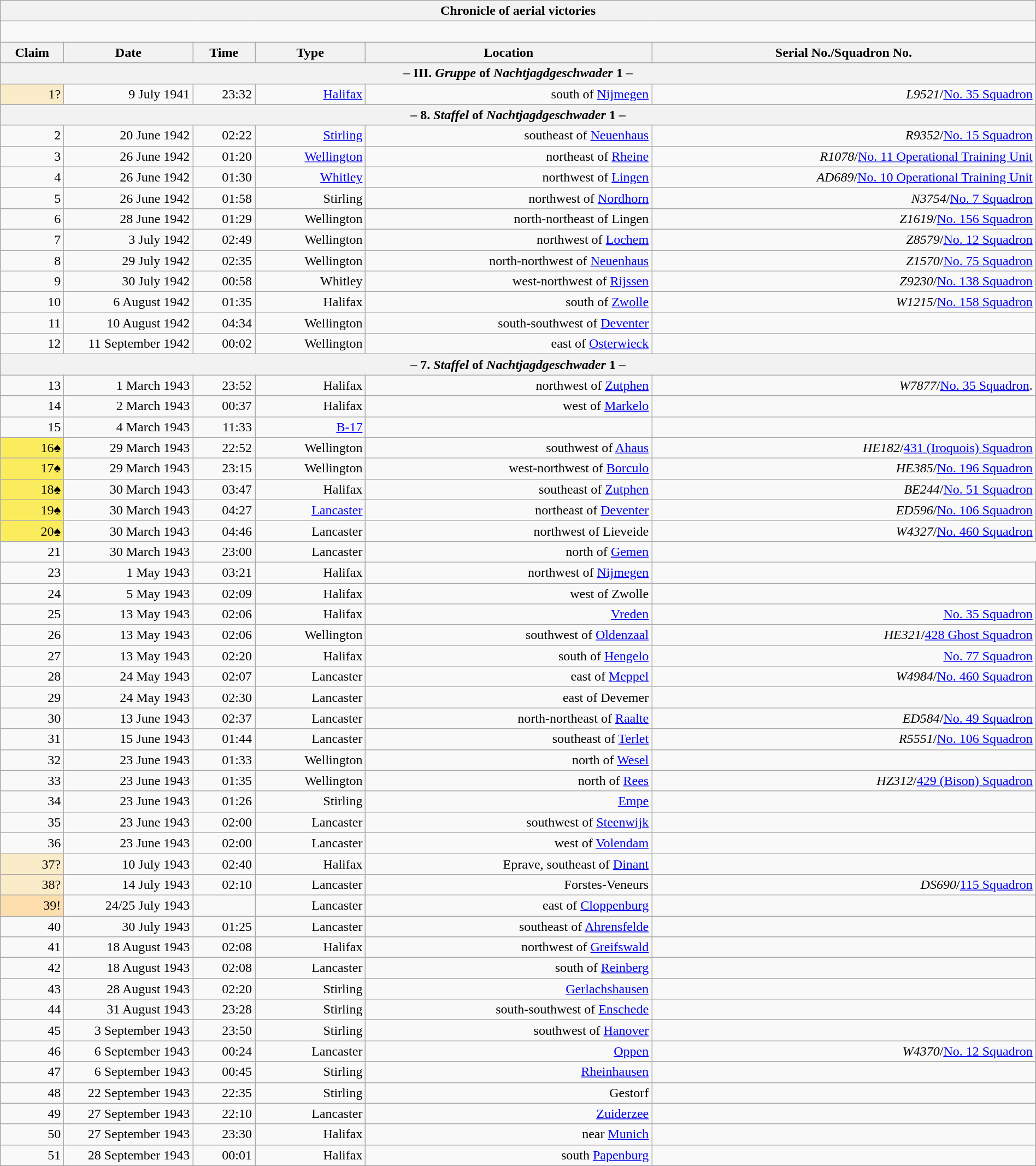<table class="wikitable plainrowheaders collapsible" style="margin-left: auto; margin-right: auto; border: none; text-align:right; width: 100%;">
<tr>
<th colspan="6">Chronicle of aerial victories</th>
</tr>
<tr>
<td colspan="6" style="text-align: left;"><br>

</td>
</tr>
<tr>
<th scope="col" style="width:70px">Claim</th>
<th scope="col" style="width:150px">Date</th>
<th scope="col">Time</th>
<th scope="col">Type</th>
<th scope="col">Location</th>
<th scope="col">Serial No./Squadron No.</th>
</tr>
<tr>
<th colspan="6">– III. <em>Gruppe</em> of <em>Nachtjagdgeschwader</em> 1 –</th>
</tr>
<tr>
<td style="background:#faecc8">1?</td>
<td>9 July 1941</td>
<td>23:32</td>
<td><a href='#'>Halifax</a></td>
<td> south of <a href='#'>Nijmegen</a></td>
<td><em>L9521</em>/<a href='#'>No. 35 Squadron</a></td>
</tr>
<tr>
<th colspan="6">– 8. <em>Staffel</em> of <em>Nachtjagdgeschwader</em> 1 –</th>
</tr>
<tr>
<td>2</td>
<td>20 June 1942</td>
<td>02:22</td>
<td><a href='#'>Stirling</a></td>
<td> southeast of <a href='#'>Neuenhaus</a></td>
<td><em>R9352</em>/<a href='#'>No. 15 Squadron</a></td>
</tr>
<tr>
<td>3</td>
<td>26 June 1942</td>
<td>01:20</td>
<td><a href='#'>Wellington</a></td>
<td> northeast of <a href='#'>Rheine</a></td>
<td><em>R1078</em>/<a href='#'>No. 11 Operational Training Unit</a></td>
</tr>
<tr>
<td>4</td>
<td>26 June 1942</td>
<td>01:30</td>
<td><a href='#'>Whitley</a></td>
<td> northwest of <a href='#'>Lingen</a></td>
<td><em>AD689</em>/<a href='#'>No. 10 Operational Training Unit</a></td>
</tr>
<tr>
<td>5</td>
<td>26 June 1942</td>
<td>01:58</td>
<td>Stirling</td>
<td> northwest of <a href='#'>Nordhorn</a></td>
<td><em>N3754</em>/<a href='#'>No. 7 Squadron</a></td>
</tr>
<tr>
<td>6</td>
<td>28 June 1942</td>
<td>01:29</td>
<td>Wellington</td>
<td>north-northeast of Lingen</td>
<td><em>Z1619</em>/<a href='#'>No. 156 Squadron</a></td>
</tr>
<tr>
<td>7</td>
<td>3 July 1942</td>
<td>02:49</td>
<td>Wellington</td>
<td> northwest of <a href='#'>Lochem</a></td>
<td><em>Z8579</em>/<a href='#'>No. 12 Squadron</a></td>
</tr>
<tr>
<td>8</td>
<td>29 July 1942</td>
<td>02:35</td>
<td>Wellington</td>
<td> north-northwest of <a href='#'>Neuenhaus</a></td>
<td><em>Z1570</em>/<a href='#'>No. 75 Squadron</a></td>
</tr>
<tr>
<td>9</td>
<td>30 July 1942</td>
<td>00:58</td>
<td>Whitley</td>
<td> west-northwest of <a href='#'>Rijssen</a></td>
<td><em>Z9230</em>/<a href='#'>No. 138 Squadron</a></td>
</tr>
<tr>
<td>10</td>
<td>6 August 1942</td>
<td>01:35</td>
<td>Halifax</td>
<td> south of <a href='#'>Zwolle</a></td>
<td><em>W1215</em>/<a href='#'>No. 158 Squadron</a></td>
</tr>
<tr>
<td>11</td>
<td>10 August 1942</td>
<td>04:34</td>
<td>Wellington</td>
<td> south-southwest of <a href='#'>Deventer</a></td>
<td></td>
</tr>
<tr>
<td>12</td>
<td>11 September 1942</td>
<td>00:02</td>
<td>Wellington</td>
<td> east of <a href='#'>Osterwieck</a></td>
<td></td>
</tr>
<tr>
<th colspan="6">– 7. <em>Staffel</em> of <em>Nachtjagdgeschwader</em> 1 –</th>
</tr>
<tr>
<td>13</td>
<td>1 March 1943</td>
<td>23:52</td>
<td>Halifax</td>
<td> northwest of <a href='#'>Zutphen</a></td>
<td><em>W7877</em>/<a href='#'>No. 35 Squadron</a>.</td>
</tr>
<tr>
<td>14</td>
<td>2 March 1943</td>
<td>00:37</td>
<td>Halifax</td>
<td> west of <a href='#'>Markelo</a></td>
<td></td>
</tr>
<tr>
<td>15</td>
<td>4 March 1943</td>
<td>11:33</td>
<td><a href='#'>B-17</a></td>
<td></td>
<td></td>
</tr>
<tr>
<td style="background:#fbec5d;" align="right">16♠</td>
<td>29 March 1943</td>
<td>22:52</td>
<td>Wellington</td>
<td> southwest of <a href='#'>Ahaus</a></td>
<td><em>HE182</em>/<a href='#'>431 (Iroquois) Squadron</a></td>
</tr>
<tr>
<td style="background:#fbec5d;" align="right">17♠</td>
<td>29 March 1943</td>
<td>23:15</td>
<td>Wellington</td>
<td>west-northwest of <a href='#'>Borculo</a></td>
<td><em>HE385</em>/<a href='#'>No. 196 Squadron</a></td>
</tr>
<tr>
<td style="background:#fbec5d;" align="right">18♠</td>
<td>30 March 1943</td>
<td>03:47</td>
<td>Halifax</td>
<td> southeast of <a href='#'>Zutphen</a></td>
<td><em>BE244</em>/<a href='#'>No. 51 Squadron</a></td>
</tr>
<tr>
<td style="background:#fbec5d;" align="right">19♠</td>
<td>30 March 1943</td>
<td>04:27</td>
<td><a href='#'>Lancaster</a></td>
<td> northeast of <a href='#'>Deventer</a></td>
<td><em>ED596</em>/<a href='#'>No. 106 Squadron</a></td>
</tr>
<tr>
<td style="background:#fbec5d;" align="right">20♠</td>
<td>30 March 1943</td>
<td>04:46</td>
<td>Lancaster</td>
<td> northwest of Lieveide</td>
<td><em>W4327</em>/<a href='#'>No. 460 Squadron</a></td>
</tr>
<tr>
<td>21</td>
<td>30 March 1943</td>
<td>23:00</td>
<td>Lancaster</td>
<td> north of <a href='#'>Gemen</a></td>
</tr>
<tr>
<td>23</td>
<td>1 May 1943</td>
<td>03:21</td>
<td>Halifax</td>
<td>northwest of <a href='#'>Nijmegen</a></td>
<td></td>
</tr>
<tr>
<td>24</td>
<td>5 May 1943</td>
<td>02:09</td>
<td>Halifax</td>
<td>west of Zwolle</td>
<td></td>
</tr>
<tr>
<td>25</td>
<td>13 May 1943</td>
<td>02:06</td>
<td>Halifax</td>
<td><a href='#'>Vreden</a></td>
<td><a href='#'>No. 35 Squadron</a></td>
</tr>
<tr>
<td>26</td>
<td>13 May 1943</td>
<td>02:06</td>
<td>Wellington</td>
<td>southwest of <a href='#'>Oldenzaal</a></td>
<td><em>HE321</em>/<a href='#'>428 Ghost Squadron</a></td>
</tr>
<tr>
<td>27</td>
<td>13 May 1943</td>
<td>02:20</td>
<td>Halifax</td>
<td> south of <a href='#'>Hengelo</a></td>
<td><a href='#'>No. 77 Squadron</a></td>
</tr>
<tr>
<td>28</td>
<td>24 May 1943</td>
<td>02:07</td>
<td>Lancaster</td>
<td> east of <a href='#'>Meppel</a></td>
<td><em>W4984</em>/<a href='#'>No. 460 Squadron</a></td>
</tr>
<tr>
<td>29</td>
<td>24 May 1943</td>
<td>02:30</td>
<td>Lancaster</td>
<td> east of Devemer</td>
<td></td>
</tr>
<tr>
<td>30</td>
<td>13 June 1943</td>
<td>02:37</td>
<td>Lancaster</td>
<td> north-northeast of <a href='#'>Raalte</a></td>
<td><em>ED584</em>/<a href='#'>No. 49 Squadron</a></td>
</tr>
<tr>
<td>31</td>
<td>15 June 1943</td>
<td>01:44</td>
<td>Lancaster</td>
<td> southeast of <a href='#'>Terlet</a></td>
<td><em>R5551</em>/<a href='#'>No. 106 Squadron</a></td>
</tr>
<tr>
<td>32</td>
<td>23 June 1943</td>
<td>01:33</td>
<td>Wellington</td>
<td> north of <a href='#'>Wesel</a></td>
<td></td>
</tr>
<tr>
<td>33</td>
<td>23 June 1943</td>
<td>01:35</td>
<td>Wellington</td>
<td> north of <a href='#'>Rees</a></td>
<td><em>HZ312</em>/<a href='#'>429 (Bison) Squadron</a></td>
</tr>
<tr>
<td>34</td>
<td>23 June 1943</td>
<td>01:26</td>
<td>Stirling</td>
<td><a href='#'>Empe</a></td>
<td></td>
</tr>
<tr>
<td>35</td>
<td>23 June 1943</td>
<td>02:00</td>
<td>Lancaster</td>
<td> southwest of <a href='#'>Steenwijk</a></td>
<td></td>
</tr>
<tr>
<td>36</td>
<td>23 June 1943</td>
<td>02:00</td>
<td>Lancaster</td>
<td> west of <a href='#'>Volendam</a></td>
<td></td>
</tr>
<tr>
<td style="background:#faecc8">37?</td>
<td>10 July 1943</td>
<td>02:40</td>
<td>Halifax</td>
<td>Eprave, southeast of <a href='#'>Dinant</a></td>
<td></td>
</tr>
<tr>
<td style="background:#faecc8">38?</td>
<td>14 July 1943</td>
<td>02:10</td>
<td>Lancaster</td>
<td>Forstes-Veneurs</td>
<td><em>DS690</em>/<a href='#'>115 Squadron</a></td>
</tr>
<tr>
<td style="background:#ffdead">39!</td>
<td>24/25 July 1943</td>
<td></td>
<td>Lancaster</td>
<td> east of <a href='#'>Cloppenburg</a></td>
<td></td>
</tr>
<tr>
<td>40</td>
<td>30 July 1943</td>
<td>01:25</td>
<td>Lancaster</td>
<td> southeast of <a href='#'>Ahrensfelde</a></td>
<td></td>
</tr>
<tr>
<td>41</td>
<td>18 August 1943</td>
<td>02:08</td>
<td>Halifax</td>
<td> northwest of <a href='#'>Greifswald</a></td>
<td></td>
</tr>
<tr>
<td>42</td>
<td>18 August 1943</td>
<td>02:08</td>
<td>Lancaster</td>
<td> south of <a href='#'>Reinberg</a></td>
<td></td>
</tr>
<tr>
<td>43</td>
<td>28 August 1943</td>
<td>02:20</td>
<td>Stirling</td>
<td><a href='#'>Gerlachshausen</a></td>
<td></td>
</tr>
<tr>
<td>44</td>
<td>31 August 1943</td>
<td>23:28</td>
<td>Stirling</td>
<td> south-southwest of <a href='#'>Enschede</a></td>
<td></td>
</tr>
<tr>
<td>45</td>
<td>3 September 1943</td>
<td>23:50</td>
<td>Stirling</td>
<td> southwest of <a href='#'>Hanover</a></td>
<td></td>
</tr>
<tr>
<td>46</td>
<td>6 September 1943</td>
<td>00:24</td>
<td>Lancaster</td>
<td><a href='#'>Oppen</a></td>
<td><em>W4370</em>/<a href='#'>No. 12 Squadron</a></td>
</tr>
<tr>
<td>47</td>
<td>6 September 1943</td>
<td>00:45</td>
<td>Stirling</td>
<td><a href='#'>Rheinhausen</a></td>
<td></td>
</tr>
<tr>
<td>48</td>
<td>22 September 1943</td>
<td>22:35</td>
<td>Stirling</td>
<td>Gestorf</td>
<td></td>
</tr>
<tr>
<td>49</td>
<td>27 September 1943</td>
<td>22:10</td>
<td>Lancaster</td>
<td><a href='#'>Zuiderzee</a></td>
<td></td>
</tr>
<tr>
<td>50</td>
<td>27 September 1943</td>
<td>23:30</td>
<td>Halifax</td>
<td>near <a href='#'>Munich</a></td>
<td></td>
</tr>
<tr>
<td>51</td>
<td>28 September 1943</td>
<td>00:01</td>
<td>Halifax</td>
<td>south <a href='#'>Papenburg</a></td>
<td></td>
</tr>
</table>
